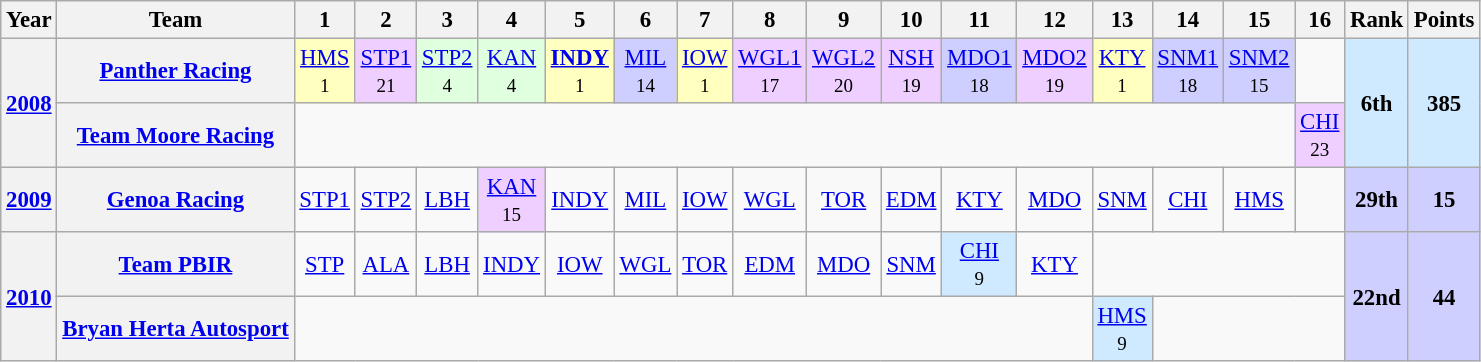<table class="wikitable" style="text-align:center; font-size:95%">
<tr>
<th>Year</th>
<th>Team</th>
<th>1</th>
<th>2</th>
<th>3</th>
<th>4</th>
<th>5</th>
<th>6</th>
<th>7</th>
<th>8</th>
<th>9</th>
<th>10</th>
<th>11</th>
<th>12</th>
<th>13</th>
<th>14</th>
<th>15</th>
<th>16</th>
<th>Rank</th>
<th>Points</th>
</tr>
<tr>
<th rowspan=2><a href='#'>2008</a></th>
<th><a href='#'>Panther Racing</a></th>
<td style="background:#FFFFBF;"><a href='#'>HMS</a><br><small>1</small></td>
<td style="background:#EFCFFF;"><a href='#'>STP1</a><br><small>21</small></td>
<td style="background:#DFFFDF;"><a href='#'>STP2</a><br><small>4</small></td>
<td style="background:#DFFFDF;"><a href='#'>KAN</a><br><small>4</small></td>
<td style="background:#FFFFBF;"><strong><a href='#'>INDY</a></strong><br><small>1</small></td>
<td style="background:#CFCFFF;"><a href='#'>MIL</a><br><small>14</small></td>
<td style="background:#FFFFBF;"><a href='#'>IOW</a><br><small>1</small></td>
<td style="background:#EFCFFF;"><a href='#'>WGL1</a><br><small>17</small></td>
<td style="background:#EFCFFF;"><a href='#'>WGL2</a><br><small>20</small></td>
<td style="background:#EFCFFF;"><a href='#'>NSH</a><br><small>19</small></td>
<td style="background:#CFCFFF;"><a href='#'>MDO1</a><br><small>18</small></td>
<td style="background:#EFCFFF;"><a href='#'>MDO2</a><br><small>19</small></td>
<td style="background:#FFFFBF;"><a href='#'>KTY</a><br><small>1</small></td>
<td style="background:#CFCFFF;"><a href='#'>SNM1</a><br><small>18</small></td>
<td style="background:#CFCFFF;"><a href='#'>SNM2</a><br><small>15</small></td>
<td></td>
<th rowspan=2 style="background:#CFEAFF;">6th</th>
<th rowspan=2 style="background:#CFEAFF;">385</th>
</tr>
<tr>
<th><a href='#'>Team Moore Racing</a></th>
<td colspan=15></td>
<td style="background:#EFCFFF;"><a href='#'>CHI</a><br><small>23</small></td>
</tr>
<tr>
<th><a href='#'>2009</a></th>
<th><a href='#'>Genoa Racing</a></th>
<td><a href='#'>STP1</a></td>
<td><a href='#'>STP2</a></td>
<td><a href='#'>LBH</a></td>
<td style="background:#EFCFFF;"><a href='#'>KAN</a><br><small>15</small></td>
<td><a href='#'>INDY</a></td>
<td><a href='#'>MIL</a></td>
<td><a href='#'>IOW</a></td>
<td><a href='#'>WGL</a></td>
<td><a href='#'>TOR</a></td>
<td><a href='#'>EDM</a></td>
<td><a href='#'>KTY</a></td>
<td><a href='#'>MDO</a></td>
<td><a href='#'>SNM</a></td>
<td><a href='#'>CHI</a></td>
<td><a href='#'>HMS</a></td>
<td></td>
<th style="background:#CFCFFF;">29th</th>
<th style="background:#CFCFFF;">15</th>
</tr>
<tr>
<th rowspan=2><a href='#'>2010</a></th>
<th><a href='#'>Team PBIR</a></th>
<td><a href='#'>STP</a></td>
<td><a href='#'>ALA</a></td>
<td><a href='#'>LBH</a></td>
<td><a href='#'>INDY</a></td>
<td><a href='#'>IOW</a></td>
<td><a href='#'>WGL</a></td>
<td><a href='#'>TOR</a></td>
<td><a href='#'>EDM</a></td>
<td><a href='#'>MDO</a></td>
<td><a href='#'>SNM</a></td>
<td style="background:#CFEAFF;"><a href='#'>CHI</a><br><small>9</small></td>
<td><a href='#'>KTY</a></td>
<td colspan=4></td>
<th rowspan=2 style="background:#CFCFFF;">22nd</th>
<th rowspan=2 style="background:#CFCFFF;">44</th>
</tr>
<tr>
<th><a href='#'>Bryan Herta Autosport</a></th>
<td colspan=12></td>
<td style="background:#CFEAFF;"><a href='#'>HMS</a><br><small>9</small></td>
<td colspan=3></td>
</tr>
</table>
